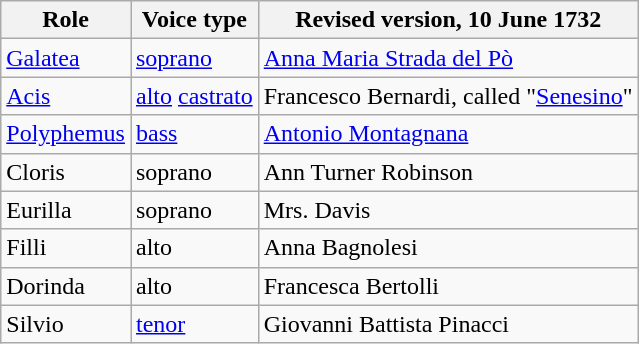<table class="wikitable">
<tr>
<th>Role</th>
<th>Voice type</th>
<th>Revised version, 10 June 1732 <br></th>
</tr>
<tr>
<td><a href='#'>Galatea</a></td>
<td><a href='#'>soprano</a></td>
<td><a href='#'>Anna Maria Strada del Pò</a></td>
</tr>
<tr>
<td><a href='#'>Acis</a></td>
<td><a href='#'>alto</a> <a href='#'>castrato</a></td>
<td>Francesco Bernardi, called "<a href='#'>Senesino</a>"</td>
</tr>
<tr>
<td><a href='#'>Polyphemus</a></td>
<td><a href='#'>bass</a></td>
<td><a href='#'>Antonio Montagnana</a></td>
</tr>
<tr>
<td>Cloris</td>
<td>soprano</td>
<td>Ann Turner Robinson</td>
</tr>
<tr>
<td>Eurilla</td>
<td>soprano</td>
<td>Mrs. Davis</td>
</tr>
<tr>
<td>Filli</td>
<td>alto</td>
<td>Anna Bagnolesi</td>
</tr>
<tr>
<td>Dorinda</td>
<td>alto</td>
<td>Francesca Bertolli</td>
</tr>
<tr>
<td>Silvio</td>
<td><a href='#'>tenor</a></td>
<td>Giovanni Battista Pinacci</td>
</tr>
</table>
